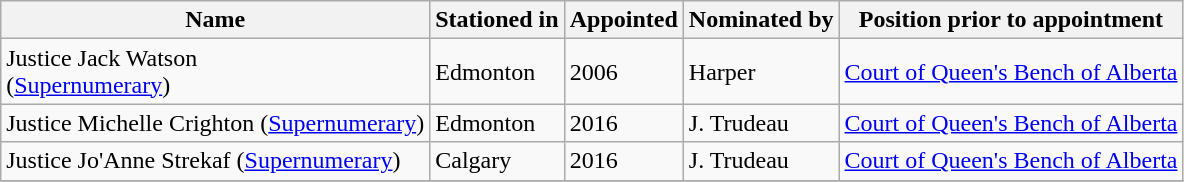<table class="wikitable sortable">
<tr>
<th>Name</th>
<th>Stationed in</th>
<th>Appointed</th>
<th>Nominated by</th>
<th>Position prior to appointment</th>
</tr>
<tr>
<td>Justice Jack Watson <br> (<a href='#'>Supernumerary</a>)</td>
<td>Edmonton</td>
<td>2006</td>
<td>Harper</td>
<td><a href='#'>Court of Queen's Bench of Alberta</a></td>
</tr>
<tr>
<td>Justice Michelle Crighton (<a href='#'>Supernumerary</a>)</td>
<td>Edmonton</td>
<td>2016</td>
<td>J. Trudeau</td>
<td><a href='#'>Court of Queen's Bench of Alberta</a></td>
</tr>
<tr>
<td>Justice Jo'Anne Strekaf (<a href='#'>Supernumerary</a>)</td>
<td>Calgary</td>
<td>2016</td>
<td>J. Trudeau</td>
<td><a href='#'>Court of Queen's Bench of Alberta</a></td>
</tr>
<tr>
</tr>
</table>
